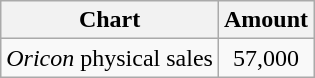<table class="wikitable">
<tr>
<th>Chart</th>
<th>Amount</th>
</tr>
<tr>
<td><em>Oricon</em> physical sales</td>
<td align="center">57,000</td>
</tr>
</table>
